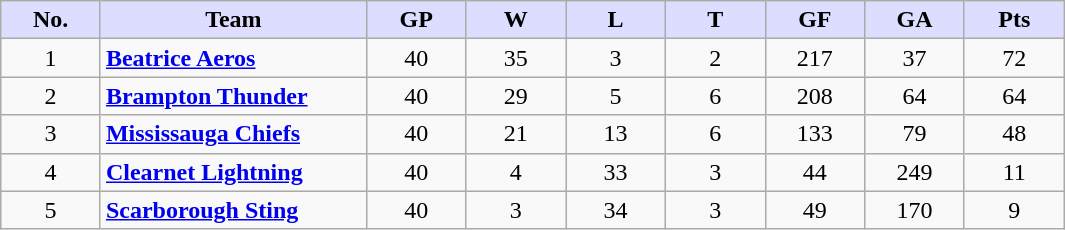<table class="wikitable sortable">
<tr>
<th style="background:#ddf; width:7.5%;" title="Division rank">No.</th>
<th style="background:#ddf; width:20%;">Team</th>
<th style="background:#ddf; width:7.5%;" title="Games played" class="unsortable">GP</th>
<th style="background:#ddf; width:7.5%;" title="Wins">W</th>
<th style="background:#ddf; width:7.5%;" title="Losses">L</th>
<th style="background:#ddf; width:7.5%;" title="Ties">T</th>
<th style="background:#ddf; width:7.5%;" title="Goals for">GF</th>
<th style="background:#ddf; width:7.5%;" title="Goals against">GA</th>
<th style="background:#ddf; width:7.5%;" title="Points">Pts</th>
</tr>
<tr align=center>
<td>1</td>
<td align=left><strong><a href='#'>Beatrice Aeros</a></strong></td>
<td>40</td>
<td>35</td>
<td>3</td>
<td>2</td>
<td>217</td>
<td>37</td>
<td>72</td>
</tr>
<tr align=center>
<td>2</td>
<td align=left><strong><a href='#'>Brampton Thunder</a></strong></td>
<td>40</td>
<td>29</td>
<td>5</td>
<td>6</td>
<td>208</td>
<td>64</td>
<td>64</td>
</tr>
<tr align=center>
<td>3</td>
<td align=left><strong><a href='#'>Mississauga Chiefs</a></strong></td>
<td>40</td>
<td>21</td>
<td>13</td>
<td>6</td>
<td>133</td>
<td>79</td>
<td>48</td>
</tr>
<tr align=center>
<td>4</td>
<td align=left><strong><a href='#'>Clearnet Lightning</a></strong></td>
<td>40</td>
<td>4</td>
<td>33</td>
<td>3</td>
<td>44</td>
<td>249</td>
<td>11</td>
</tr>
<tr align=center>
<td>5</td>
<td align=left><strong><a href='#'>Scarborough Sting</a> </strong></td>
<td>40</td>
<td>3</td>
<td>34</td>
<td>3</td>
<td>49</td>
<td>170</td>
<td>9</td>
</tr>
</table>
